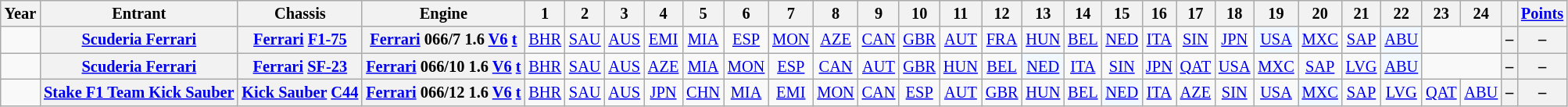<table class="wikitable" style="text-align:center; font-size:85%">
<tr>
<th>Year</th>
<th>Entrant</th>
<th>Chassis</th>
<th>Engine</th>
<th>1</th>
<th>2</th>
<th>3</th>
<th>4</th>
<th>5</th>
<th>6</th>
<th>7</th>
<th>8</th>
<th>9</th>
<th>10</th>
<th>11</th>
<th>12</th>
<th>13</th>
<th>14</th>
<th>15</th>
<th>16</th>
<th>17</th>
<th>18</th>
<th>19</th>
<th>20</th>
<th>21</th>
<th>22</th>
<th>23</th>
<th>24</th>
<th></th>
<th><a href='#'>Points</a></th>
</tr>
<tr>
<td id=2022R></td>
<th nowrap><a href='#'>Scuderia Ferrari</a></th>
<th nowrap><a href='#'>Ferrari</a> <a href='#'>F1-75</a></th>
<th nowrap><a href='#'>Ferrari</a> 066/7 1.6 <a href='#'>V6</a> <a href='#'>t</a></th>
<td><a href='#'>BHR</a></td>
<td><a href='#'>SAU</a></td>
<td><a href='#'>AUS</a></td>
<td><a href='#'>EMI</a></td>
<td><a href='#'>MIA</a></td>
<td><a href='#'>ESP</a></td>
<td><a href='#'>MON</a></td>
<td><a href='#'>AZE</a></td>
<td><a href='#'>CAN</a></td>
<td><a href='#'>GBR</a></td>
<td><a href='#'>AUT</a></td>
<td><a href='#'>FRA</a></td>
<td><a href='#'>HUN</a></td>
<td><a href='#'>BEL</a></td>
<td><a href='#'>NED</a></td>
<td><a href='#'>ITA</a></td>
<td><a href='#'>SIN</a></td>
<td><a href='#'>JPN</a></td>
<td style="background:#F1F8FF;"><a href='#'>USA</a><br></td>
<td><a href='#'>MXC</a></td>
<td><a href='#'>SAP</a></td>
<td style="background:#F1F8FF;"><a href='#'>ABU</a><br></td>
<td colspan=2></td>
<th>–</th>
<th>–</th>
</tr>
<tr>
<td id=2023R></td>
<th nowrap><a href='#'>Scuderia Ferrari</a></th>
<th nowrap><a href='#'>Ferrari</a> <a href='#'>SF-23</a></th>
<th nowrap><a href='#'>Ferrari</a> 066/10 1.6 <a href='#'>V6</a> <a href='#'>t</a></th>
<td><a href='#'>BHR</a></td>
<td><a href='#'>SAU</a></td>
<td><a href='#'>AUS</a></td>
<td><a href='#'>AZE</a></td>
<td><a href='#'>MIA</a></td>
<td><a href='#'>MON</a></td>
<td><a href='#'>ESP</a></td>
<td><a href='#'>CAN</a></td>
<td><a href='#'>AUT</a></td>
<td><a href='#'>GBR</a></td>
<td><a href='#'>HUN</a></td>
<td><a href='#'>BEL</a></td>
<td style="background:#F1F8FF;"><a href='#'>NED</a><br></td>
<td><a href='#'>ITA</a></td>
<td><a href='#'>SIN</a></td>
<td><a href='#'>JPN</a></td>
<td><a href='#'>QAT</a></td>
<td><a href='#'>USA</a></td>
<td><a href='#'>MXC</a></td>
<td><a href='#'>SAP</a></td>
<td><a href='#'>LVG</a></td>
<td style="background:#F1F8FF;"><a href='#'>ABU</a><br></td>
<td colspan=2></td>
<th>–</th>
<th>–</th>
</tr>
<tr>
<td id=2024R></td>
<th nowrap><a href='#'>Stake F1 Team Kick Sauber</a></th>
<th nowrap><a href='#'>Kick Sauber</a> <a href='#'>C44</a></th>
<th nowrap><a href='#'>Ferrari</a> 066/12 1.6 <a href='#'>V6</a> <a href='#'>t</a></th>
<td><a href='#'>BHR</a></td>
<td><a href='#'>SAU</a></td>
<td><a href='#'>AUS</a></td>
<td><a href='#'>JPN</a></td>
<td><a href='#'>CHN</a></td>
<td><a href='#'>MIA</a></td>
<td><a href='#'>EMI</a></td>
<td><a href='#'>MON</a></td>
<td><a href='#'>CAN</a></td>
<td><a href='#'>ESP</a></td>
<td><a href='#'>AUT</a></td>
<td><a href='#'>GBR</a></td>
<td><a href='#'>HUN</a></td>
<td><a href='#'>BEL</a></td>
<td style="background:#F1F8FF;"><a href='#'>NED</a><br></td>
<td><a href='#'>ITA</a></td>
<td><a href='#'>AZE</a></td>
<td><a href='#'>SIN</a></td>
<td><a href='#'>USA</a></td>
<td style="background:#F1F8FF;"><a href='#'>MXC</a><br></td>
<td><a href='#'>SAP</a></td>
<td><a href='#'>LVG</a></td>
<td><a href='#'>QAT</a></td>
<td><a href='#'>ABU</a></td>
<th>–</th>
<th>–</th>
</tr>
</table>
